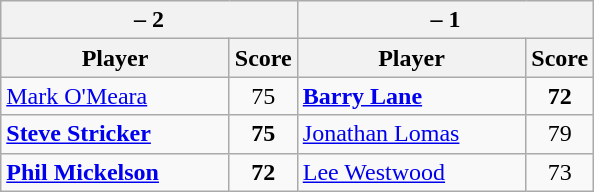<table class=wikitable>
<tr>
<th colspan=2> – 2</th>
<th colspan=2> – 1</th>
</tr>
<tr>
<th width=145>Player</th>
<th>Score</th>
<th width=145>Player</th>
<th>Score</th>
</tr>
<tr>
<td><a href='#'>Mark O'Meara</a></td>
<td align=center>75</td>
<td><strong><a href='#'>Barry Lane</a></strong></td>
<td align=center><strong>72</strong></td>
</tr>
<tr>
<td><strong><a href='#'>Steve Stricker</a></strong></td>
<td align=center><strong>75</strong></td>
<td><a href='#'>Jonathan Lomas</a></td>
<td align=center>79</td>
</tr>
<tr>
<td><strong><a href='#'>Phil Mickelson</a></strong></td>
<td align=center><strong>72</strong></td>
<td><a href='#'>Lee Westwood</a></td>
<td align=center>73</td>
</tr>
</table>
